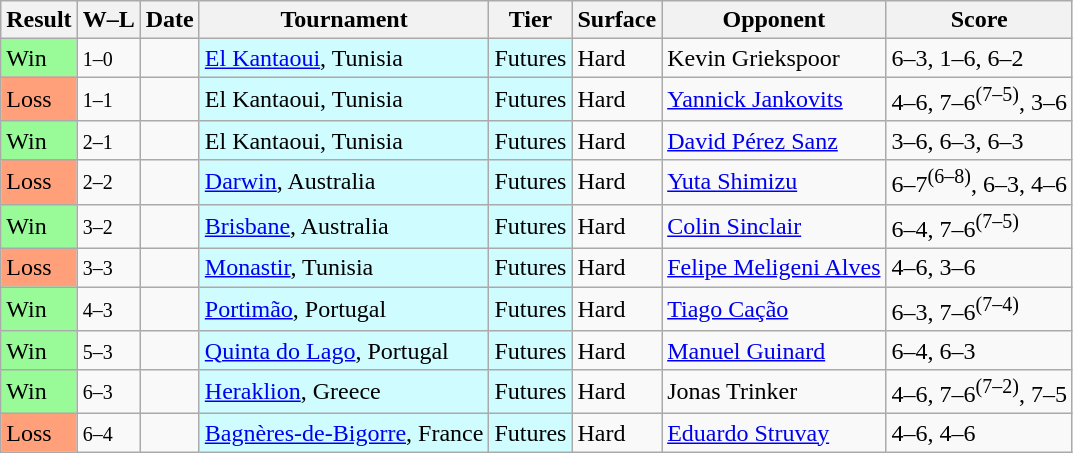<table class="sortable wikitable">
<tr>
<th>Result</th>
<th class="unsortable">W–L</th>
<th>Date</th>
<th>Tournament</th>
<th>Tier</th>
<th>Surface</th>
<th>Opponent</th>
<th class="unsortable">Score</th>
</tr>
<tr>
<td bgcolor=98FB98>Win</td>
<td><small>1–0</small></td>
<td></td>
<td style="background:#cffcff;"><a href='#'>El Kantaoui</a>, Tunisia</td>
<td style="background:#cffcff;">Futures</td>
<td>Hard</td>
<td> Kevin Griekspoor</td>
<td>6–3, 1–6, 6–2</td>
</tr>
<tr>
<td bgcolor=FFA07A>Loss</td>
<td><small>1–1</small></td>
<td></td>
<td style="background:#cffcff;">El Kantaoui, Tunisia</td>
<td style="background:#cffcff;">Futures</td>
<td>Hard</td>
<td> <a href='#'>Yannick Jankovits</a></td>
<td>4–6, 7–6<sup>(7–5)</sup>, 3–6</td>
</tr>
<tr>
<td bgcolor=98FB98>Win</td>
<td><small>2–1</small></td>
<td></td>
<td style="background:#cffcff;">El Kantaoui, Tunisia</td>
<td style="background:#cffcff;">Futures</td>
<td>Hard</td>
<td> <a href='#'>David Pérez Sanz</a></td>
<td>3–6, 6–3, 6–3</td>
</tr>
<tr>
<td bgcolor=FFA07A>Loss</td>
<td><small>2–2</small></td>
<td></td>
<td style="background:#cffcff;"><a href='#'>Darwin</a>, Australia</td>
<td style="background:#cffcff;">Futures</td>
<td>Hard</td>
<td> <a href='#'>Yuta Shimizu</a></td>
<td>6–7<sup>(6–8)</sup>, 6–3, 4–6</td>
</tr>
<tr>
<td bgcolor=98FB98>Win</td>
<td><small>3–2</small></td>
<td></td>
<td style="background:#cffcff;"><a href='#'>Brisbane</a>, Australia</td>
<td style="background:#cffcff;">Futures</td>
<td>Hard</td>
<td> <a href='#'>Colin Sinclair</a></td>
<td>6–4, 7–6<sup>(7–5)</sup></td>
</tr>
<tr>
<td bgcolor=FFA07A>Loss</td>
<td><small>3–3</small></td>
<td></td>
<td style="background:#cffcff;"><a href='#'>Monastir</a>, Tunisia</td>
<td style="background:#cffcff;">Futures</td>
<td>Hard</td>
<td> <a href='#'>Felipe Meligeni Alves</a></td>
<td>4–6, 3–6</td>
</tr>
<tr>
<td bgcolor=98FB98>Win</td>
<td><small>4–3</small></td>
<td></td>
<td style="background:#cffcff;"><a href='#'>Portimão</a>, Portugal</td>
<td style="background:#cffcff;">Futures</td>
<td>Hard</td>
<td> <a href='#'>Tiago Cação</a></td>
<td>6–3, 7–6<sup>(7–4)</sup></td>
</tr>
<tr>
<td bgcolor=98FB98>Win</td>
<td><small>5–3</small></td>
<td></td>
<td style="background:#cffcff;"><a href='#'>Quinta do Lago</a>, Portugal</td>
<td style="background:#cffcff;">Futures</td>
<td>Hard</td>
<td> <a href='#'>Manuel Guinard</a></td>
<td>6–4, 6–3</td>
</tr>
<tr>
<td bgcolor=98FB98>Win</td>
<td><small>6–3</small></td>
<td></td>
<td style="background:#cffcff;"><a href='#'>Heraklion</a>, Greece</td>
<td style="background:#cffcff;">Futures</td>
<td>Hard</td>
<td> Jonas Trinker</td>
<td>4–6, 7–6<sup>(7–2)</sup>, 7–5</td>
</tr>
<tr>
<td bgcolor=FFA07A>Loss</td>
<td><small>6–4</small></td>
<td></td>
<td style="background:#cffcff;"><a href='#'>Bagnères-de-Bigorre</a>, France</td>
<td style="background:#cffcff;">Futures</td>
<td>Hard</td>
<td> <a href='#'>Eduardo Struvay</a></td>
<td>4–6, 4–6</td>
</tr>
</table>
